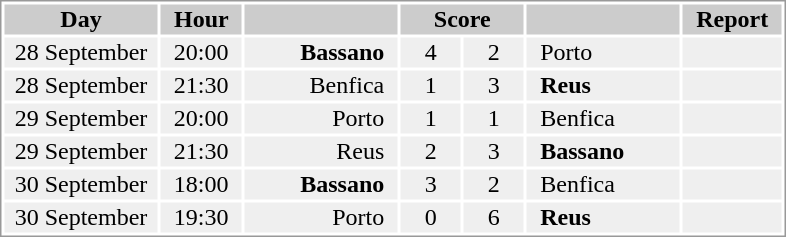<table border="0" style="border: 1px solid #999; background-color:#FFFFFF">
<tr align="center" bgcolor="#CCCCCC">
<th width="100">  Day  </th>
<th width="50">  Hour  </th>
<th width="100"></th>
<th colspan="2" width="80">Score</th>
<th width="100"></th>
<th>  Report  </th>
</tr>
<tr align="center" bgcolor="#EFEFEF">
<td>28 September</td>
<td>20:00</td>
<td align="right"><strong>Bassano</strong>  </td>
<td>4</td>
<td>2</td>
<td align="left">  Porto</td>
<td></td>
</tr>
<tr align="center" bgcolor="#EFEFEF">
<td>28 September</td>
<td>21:30</td>
<td align="right">Benfica  </td>
<td>1</td>
<td>3</td>
<td align="left">  <strong>Reus</strong></td>
<td></td>
</tr>
<tr align="center" bgcolor="#EFEFEF">
<td>29 September</td>
<td>20:00</td>
<td align="right">Porto  </td>
<td>1</td>
<td>1</td>
<td align="left">  Benfica</td>
<td></td>
</tr>
<tr align="center" bgcolor="#EFEFEF">
<td>29 September</td>
<td>21:30</td>
<td align="right">Reus  </td>
<td>2</td>
<td>3</td>
<td align="left">  <strong>Bassano</strong></td>
<td></td>
</tr>
<tr align="center" bgcolor="#EFEFEF">
<td>30 September</td>
<td>18:00</td>
<td align="right"><strong>Bassano</strong>  </td>
<td>3</td>
<td>2</td>
<td align="left">  Benfica</td>
<td></td>
</tr>
<tr align="center" bgcolor="#EFEFEF">
<td>30 September</td>
<td>19:30</td>
<td align="right">Porto  </td>
<td>0</td>
<td>6</td>
<td align="left">  <strong>Reus</strong></td>
<td></td>
</tr>
</table>
